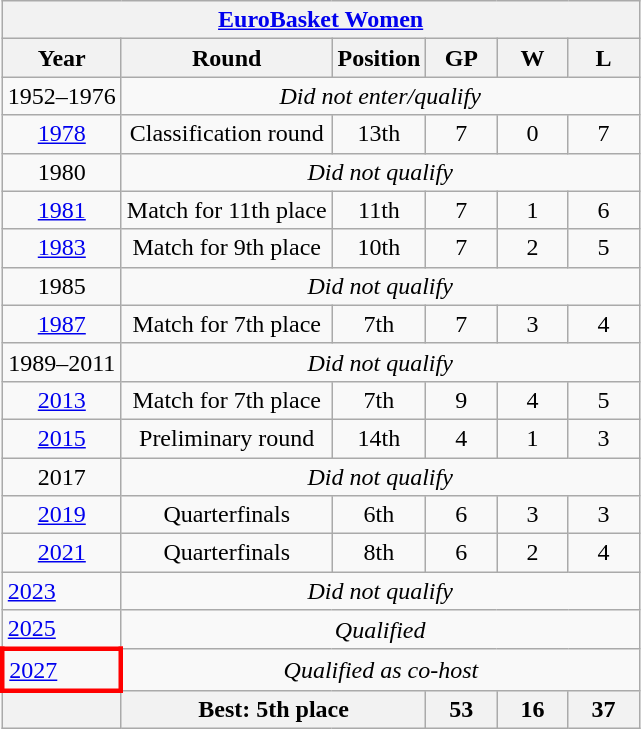<table class="wikitable">
<tr>
<th colspan=10><a href='#'>EuroBasket Women</a></th>
</tr>
<tr>
<th>Year</th>
<th>Round</th>
<th>Position</th>
<th width=40>GP</th>
<th width=40>W</th>
<th width=40>L</th>
</tr>
<tr align=center>
<td>1952–1976</td>
<td colspan=5 align=center><em>Did not enter/qualify</em></td>
</tr>
<tr align=center>
<td> <a href='#'>1978</a></td>
<td>Classification round</td>
<td>13th</td>
<td>7</td>
<td>0</td>
<td>7</td>
</tr>
<tr align=center>
<td>1980</td>
<td colspan=5 align=center><em>Did not qualify</em></td>
</tr>
<tr align=center>
<td> <a href='#'>1981</a></td>
<td>Match for 11th place</td>
<td>11th</td>
<td>7</td>
<td>1</td>
<td>6</td>
</tr>
<tr align=center>
<td> <a href='#'>1983</a></td>
<td>Match for 9th place</td>
<td>10th</td>
<td>7</td>
<td>2</td>
<td>5</td>
</tr>
<tr align=center>
<td>1985</td>
<td colspan=5 align=center><em>Did not qualify</em></td>
</tr>
<tr align=center>
<td> <a href='#'>1987</a></td>
<td>Match for 7th place</td>
<td>7th</td>
<td>7</td>
<td>3</td>
<td>4</td>
</tr>
<tr align=center>
<td>1989–2011</td>
<td colspan=5 align=center><em>Did not qualify</em></td>
</tr>
<tr align=center>
<td> <a href='#'>2013</a></td>
<td>Match for 7th place</td>
<td>7th</td>
<td>9</td>
<td>4</td>
<td>5</td>
</tr>
<tr align=center>
<td> <a href='#'>2015</a></td>
<td>Preliminary round</td>
<td>14th</td>
<td>4</td>
<td>1</td>
<td>3</td>
</tr>
<tr align=center>
<td>2017</td>
<td colspan=5 align=center><em>Did not qualify</em></td>
</tr>
<tr align=center>
<td> <a href='#'>2019</a></td>
<td>Quarterfinals</td>
<td>6th</td>
<td>6</td>
<td>3</td>
<td>3</td>
</tr>
<tr align=center>
<td> <a href='#'>2021</a></td>
<td>Quarterfinals</td>
<td>8th</td>
<td>6</td>
<td>2</td>
<td>4</td>
</tr>
<tr>
<td> <a href='#'>2023</a></td>
<td colspan=5 align=center><em>Did not qualify</em></td>
</tr>
<tr>
<td> <a href='#'>2025</a></td>
<td colspan=5 align=center><em>Qualified</em></td>
</tr>
<tr>
<td style="border: 3px solid red"> <a href='#'>2027</a></td>
<td colspan=5 align=center><em>Qualified as co-host</em></td>
</tr>
<tr>
<th></th>
<th colspan=2>Best: 5th place</th>
<th>53</th>
<th>16</th>
<th>37</th>
</tr>
</table>
